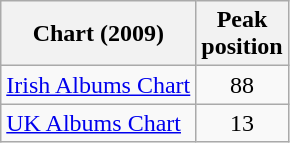<table class="wikitable sortable">
<tr>
<th>Chart (2009)</th>
<th>Peak<br>position</th>
</tr>
<tr>
<td><a href='#'>Irish Albums Chart</a></td>
<td align="center">88</td>
</tr>
<tr>
<td><a href='#'>UK Albums Chart</a></td>
<td align="center">13</td>
</tr>
</table>
